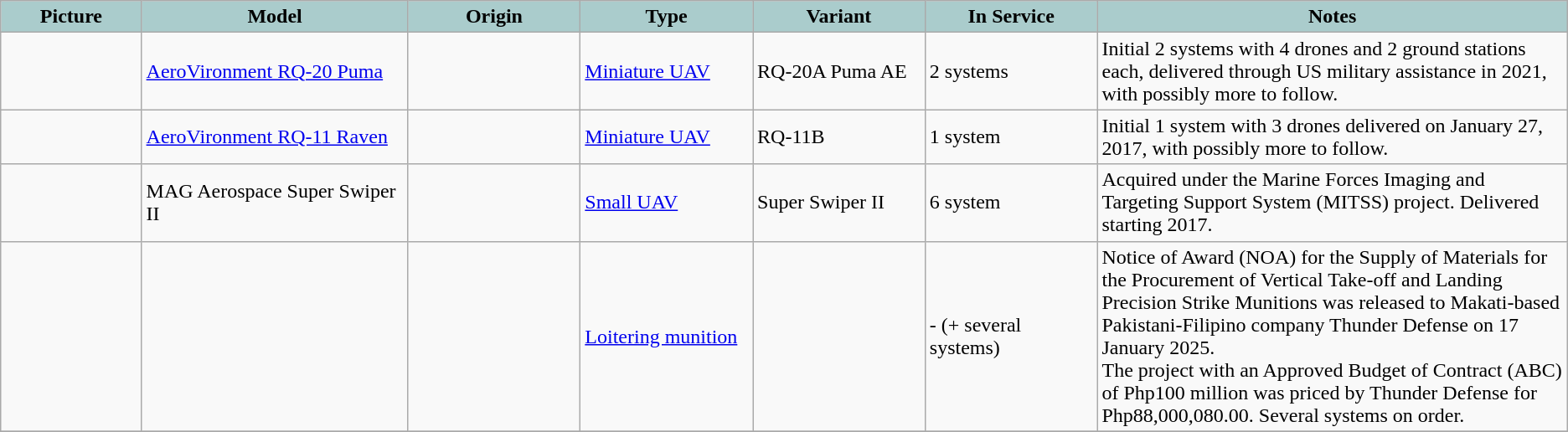<table class="wikitable">
<tr>
<th style="text-align: center; background:#acc; width:9%;">Picture</th>
<th style="text-align: center; background:#acc; width:17%;">Model</th>
<th style="text-align: center; background:#acc; width:11%;">Origin</th>
<th style="text-align: center; background:#acc; width:11%;">Type</th>
<th style="text-align: center; background:#acc; width:11%;">Variant</th>
<th style="text-align: center; background:#acc; width:11%;">In Service</th>
<th style="text-align: center; background:#acc; width:30%;">Notes</th>
</tr>
<tr>
<td></td>
<td><a href='#'>AeroVironment RQ-20 Puma</a></td>
<td></td>
<td><a href='#'>Miniature UAV</a></td>
<td>RQ-20A Puma AE</td>
<td>2 systems</td>
<td>Initial 2 systems with 4 drones and 2 ground stations each, delivered through US military assistance in 2021, with possibly more to follow.</td>
</tr>
<tr>
<td></td>
<td><a href='#'>AeroVironment RQ-11 Raven</a></td>
<td></td>
<td><a href='#'>Miniature UAV</a></td>
<td>RQ-11B</td>
<td>1 system</td>
<td>Initial 1 system with 3 drones delivered on January 27, 2017, with possibly more to follow.</td>
</tr>
<tr>
<td></td>
<td>MAG Aerospace Super Swiper II</td>
<td></td>
<td><a href='#'>Small UAV</a></td>
<td>Super Swiper II</td>
<td>6 system</td>
<td>Acquired under the Marine Forces Imaging and Targeting Support System (MITSS) project. Delivered starting 2017.</td>
</tr>
<tr>
<td></td>
<td></td>
<td></td>
<td><a href='#'>Loitering munition</a></td>
<td></td>
<td>- (+ several systems)</td>
<td>Notice of Award (NOA) for the Supply of Materials for the Procurement of Vertical Take-off and Landing Precision Strike Munitions was released to Makati-based Pakistani-Filipino company Thunder Defense on 17 January 2025.<br>The project with an Approved Budget of Contract (ABC) of Php100 million was priced by Thunder Defense for Php88,000,080.00. Several systems on order.</td>
</tr>
<tr>
</tr>
</table>
